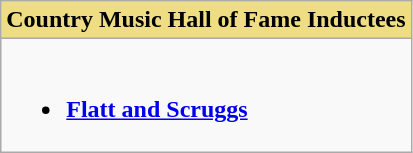<table class="wikitable">
<tr>
<th style="background:#EEDD82; width=50%">Country Music Hall of Fame Inductees</th>
</tr>
<tr>
<td valign="top"><br><ul><li><strong><a href='#'>Flatt and Scruggs</a></strong></li></ul></td>
</tr>
</table>
